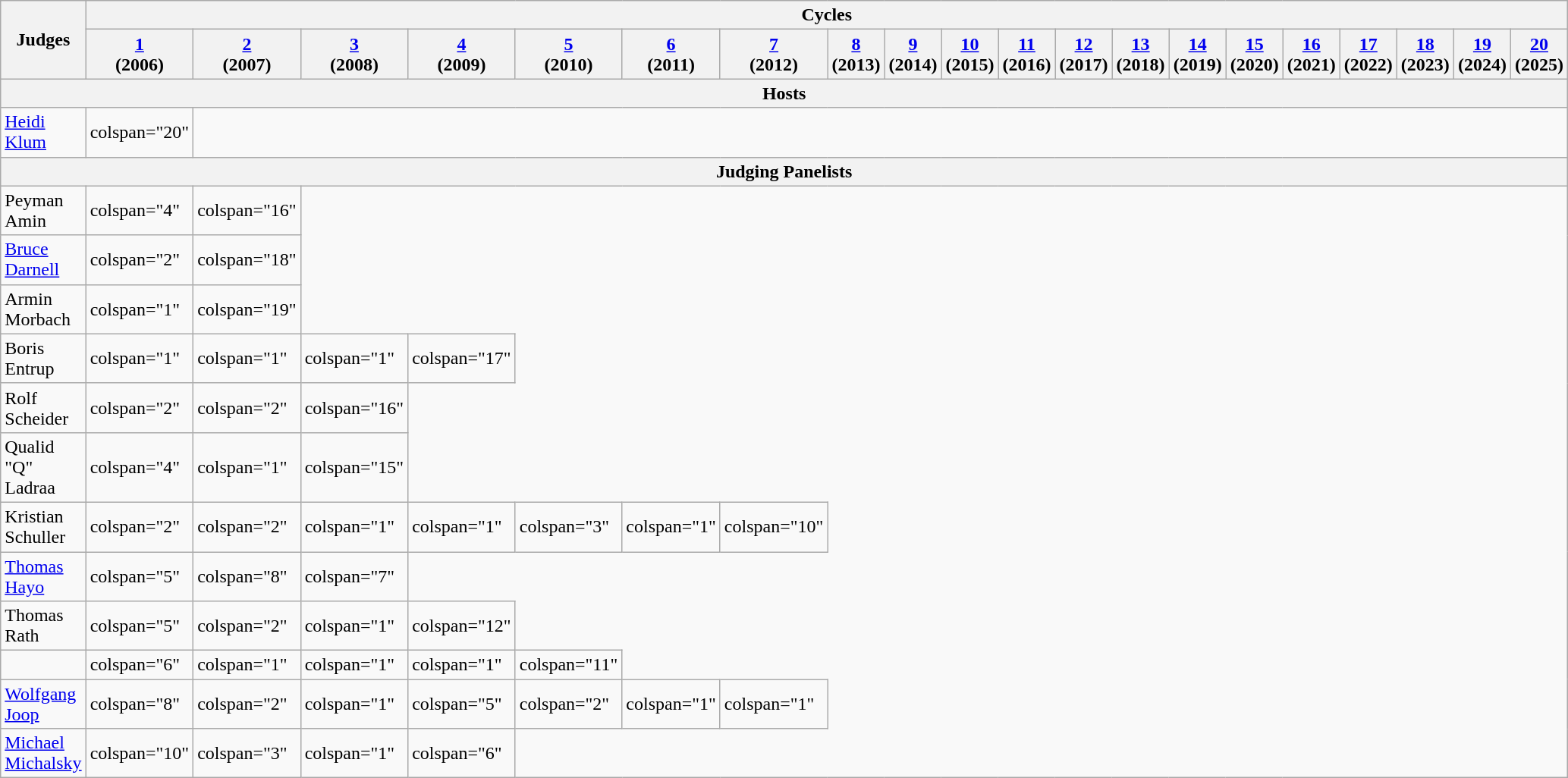<table class="wikitable">
<tr>
<th rowspan="2">Judges</th>
<th colspan="20">Cycles</th>
</tr>
<tr>
<th><a href='#'>1</a><br> (2006)</th>
<th><a href='#'>2</a><br> (2007)</th>
<th><a href='#'>3</a><br> (2008)</th>
<th><a href='#'>4</a><br> (2009)</th>
<th><a href='#'>5</a><br> (2010)</th>
<th><a href='#'>6</a><br> (2011)</th>
<th><a href='#'>7</a><br> (2012)</th>
<th><a href='#'>8</a><br> (2013)</th>
<th><a href='#'>9</a><br> (2014)</th>
<th><a href='#'>10</a><br> (2015)</th>
<th><a href='#'>11</a><br> (2016)</th>
<th><a href='#'>12</a><br> (2017)</th>
<th><a href='#'>13</a><br> (2018)</th>
<th><a href='#'>14</a><br> (2019)</th>
<th><a href='#'>15</a><br> (2020)</th>
<th><a href='#'>16</a><br> (2021)</th>
<th><a href='#'>17</a><br> (2022)</th>
<th><a href='#'>18</a><br> (2023)</th>
<th><a href='#'>19</a><br> (2024)</th>
<th><a href='#'>20</a> <br> (2025)</th>
</tr>
<tr>
<th colspan="21" scope="col">Hosts</th>
</tr>
<tr>
<td scope="row"><a href='#'>Heidi Klum</a></td>
<td>colspan="20" </td>
</tr>
<tr>
<th colspan="21" scope="col">Judging Panelists</th>
</tr>
<tr>
<td scope="row">Peyman Amin</td>
<td>colspan="4" </td>
<td>colspan="16" </td>
</tr>
<tr>
<td scope="row"><a href='#'>Bruce Darnell</a></td>
<td>colspan="2" </td>
<td>colspan="18" </td>
</tr>
<tr>
<td scope="row">Armin Morbach</td>
<td>colspan="1" </td>
<td>colspan="19" </td>
</tr>
<tr>
<td scope="row">Boris Entrup</td>
<td>colspan="1" </td>
<td>colspan="1" </td>
<td>colspan="1" </td>
<td>colspan="17" </td>
</tr>
<tr>
<td scope="row">Rolf Scheider</td>
<td>colspan="2" </td>
<td>colspan="2" </td>
<td>colspan="16" </td>
</tr>
<tr>
<td scope="row">Qualid "Q" Ladraa</td>
<td>colspan="4" </td>
<td>colspan="1" </td>
<td>colspan="15" </td>
</tr>
<tr>
<td scope="row">Kristian Schuller</td>
<td>colspan="2" </td>
<td>colspan="2" </td>
<td>colspan="1" </td>
<td>colspan="1" </td>
<td>colspan="3" </td>
<td>colspan="1" </td>
<td>colspan="10" </td>
</tr>
<tr>
<td scope="row"><a href='#'>Thomas Hayo</a></td>
<td>colspan="5" </td>
<td>colspan="8" </td>
<td>colspan="7" </td>
</tr>
<tr>
<td scope="row">Thomas Rath</td>
<td>colspan="5" </td>
<td>colspan="2" </td>
<td>colspan="1" </td>
<td>colspan="12" </td>
</tr>
<tr>
<td scope="row"></td>
<td>colspan="6" </td>
<td>colspan="1" </td>
<td>colspan="1" </td>
<td>colspan="1" </td>
<td>colspan="11" </td>
</tr>
<tr>
<td scope="row"><a href='#'>Wolfgang Joop</a></td>
<td>colspan="8" </td>
<td>colspan="2" </td>
<td>colspan="1" </td>
<td>colspan="5" </td>
<td>colspan="2" </td>
<td>colspan="1" </td>
<td>colspan="1" </td>
</tr>
<tr>
<td scope="row"><a href='#'>Michael Michalsky</a></td>
<td>colspan="10" </td>
<td>colspan="3" </td>
<td>colspan="1" </td>
<td>colspan="6" </td>
</tr>
</table>
